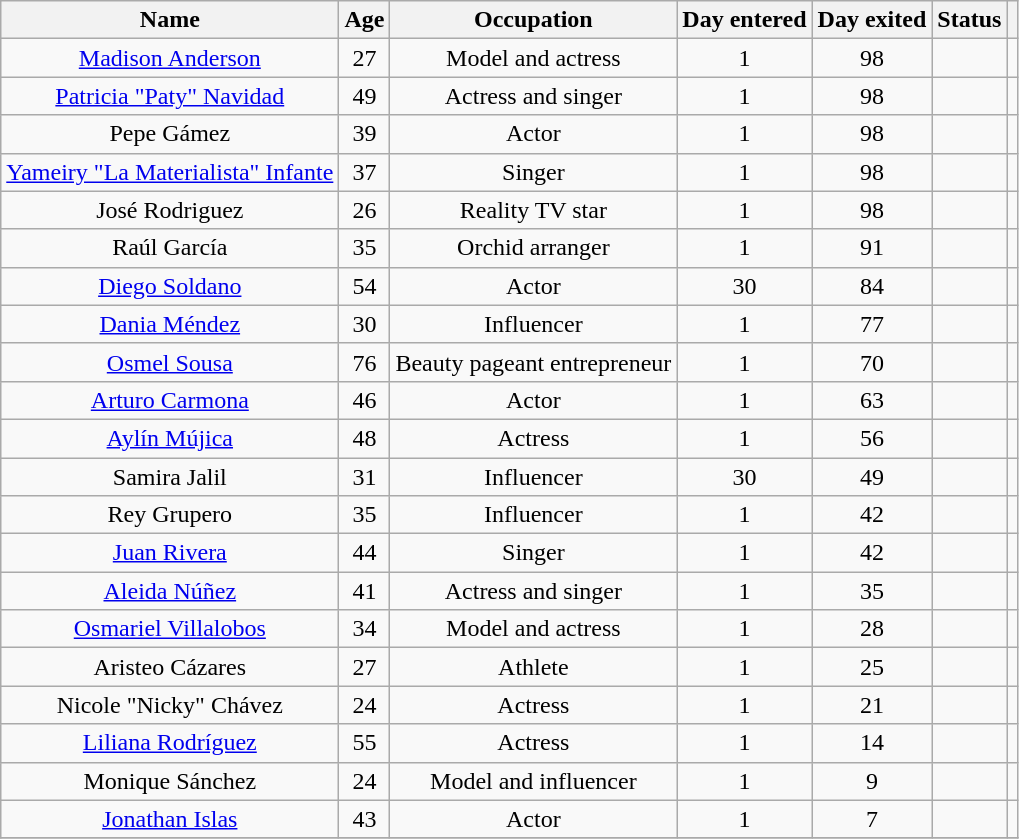<table class="wikitable sortable" style="text-align:center;">
<tr>
<th>Name</th>
<th>Age</th>
<th>Occupation</th>
<th>Day entered</th>
<th>Day exited</th>
<th>Status</th>
<th></th>
</tr>
<tr>
<td><a href='#'>Madison Anderson</a></td>
<td>27</td>
<td>Model and actress</td>
<td>1</td>
<td>98</td>
<td></td>
<td></td>
</tr>
<tr>
<td><a href='#'>Patricia "Paty" Navidad</a></td>
<td>49</td>
<td>Actress and singer</td>
<td>1</td>
<td>98</td>
<td></td>
<td></td>
</tr>
<tr>
<td>Pepe Gámez</td>
<td>39</td>
<td>Actor</td>
<td>1</td>
<td>98</td>
<td></td>
<td></td>
</tr>
<tr>
<td><a href='#'>Yameiry "La Materialista" Infante</a></td>
<td>37</td>
<td>Singer</td>
<td>1</td>
<td>98</td>
<td></td>
<td></td>
</tr>
<tr>
<td>José Rodriguez</td>
<td>26</td>
<td>Reality TV star</td>
<td>1</td>
<td>98</td>
<td></td>
<td></td>
</tr>
<tr>
<td>Raúl García</td>
<td>35</td>
<td>Orchid arranger</td>
<td>1</td>
<td>91</td>
<td></td>
<td></td>
</tr>
<tr>
<td><a href='#'>Diego Soldano</a></td>
<td>54</td>
<td>Actor</td>
<td>30</td>
<td>84</td>
<td></td>
<td></td>
</tr>
<tr>
<td><a href='#'>Dania Méndez</a></td>
<td>30</td>
<td>Influencer</td>
<td>1</td>
<td>77</td>
<td></td>
<td></td>
</tr>
<tr>
<td><a href='#'>Osmel Sousa</a></td>
<td>76</td>
<td>Beauty pageant entrepreneur</td>
<td>1</td>
<td>70</td>
<td></td>
<td></td>
</tr>
<tr>
<td><a href='#'>Arturo Carmona</a></td>
<td>46</td>
<td>Actor</td>
<td>1</td>
<td>63</td>
<td></td>
<td></td>
</tr>
<tr>
<td><a href='#'>Aylín Mújica</a></td>
<td>48</td>
<td>Actress</td>
<td>1</td>
<td>56</td>
<td></td>
<td></td>
</tr>
<tr>
<td>Samira Jalil</td>
<td>31</td>
<td>Influencer</td>
<td>30</td>
<td>49</td>
<td></td>
<td></td>
</tr>
<tr>
<td>Rey Grupero</td>
<td>35</td>
<td>Influencer</td>
<td>1</td>
<td>42</td>
<td></td>
<td></td>
</tr>
<tr>
<td><a href='#'>Juan Rivera</a></td>
<td>44</td>
<td>Singer</td>
<td>1</td>
<td>42</td>
<td></td>
<td></td>
</tr>
<tr>
<td><a href='#'>Aleida Núñez</a></td>
<td>41</td>
<td>Actress and singer</td>
<td>1</td>
<td>35</td>
<td></td>
<td></td>
</tr>
<tr>
<td><a href='#'>Osmariel Villalobos</a></td>
<td>34</td>
<td>Model and actress</td>
<td>1</td>
<td>28</td>
<td></td>
<td></td>
</tr>
<tr>
<td>Aristeo Cázares</td>
<td>27</td>
<td>Athlete</td>
<td>1</td>
<td>25</td>
<td></td>
<td></td>
</tr>
<tr>
<td>Nicole "Nicky" Chávez</td>
<td>24</td>
<td>Actress</td>
<td>1</td>
<td>21</td>
<td></td>
<td></td>
</tr>
<tr>
<td><a href='#'>Liliana Rodríguez</a></td>
<td>55</td>
<td>Actress</td>
<td>1</td>
<td>14</td>
<td></td>
<td></td>
</tr>
<tr>
<td>Monique Sánchez</td>
<td>24</td>
<td>Model and influencer</td>
<td>1</td>
<td>9</td>
<td></td>
<td></td>
</tr>
<tr>
<td><a href='#'>Jonathan Islas</a></td>
<td>43</td>
<td>Actor</td>
<td>1</td>
<td>7</td>
<td></td>
<td></td>
</tr>
<tr>
</tr>
</table>
